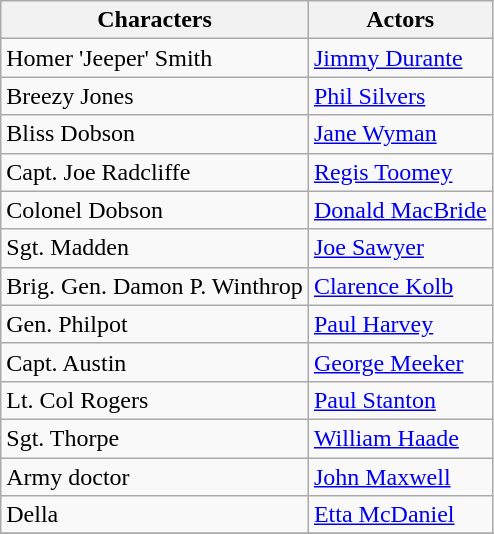<table class="wikitable">
<tr>
<th>Characters</th>
<th>Actors</th>
</tr>
<tr>
<td>Homer 'Jeeper' Smith</td>
<td><a href='#'>Jimmy Durante</a></td>
</tr>
<tr>
<td>Breezy Jones</td>
<td><a href='#'>Phil Silvers</a></td>
</tr>
<tr>
<td>Bliss Dobson</td>
<td><a href='#'>Jane Wyman</a></td>
</tr>
<tr>
<td>Capt. Joe Radcliffe</td>
<td><a href='#'>Regis Toomey</a></td>
</tr>
<tr>
<td>Colonel Dobson</td>
<td><a href='#'>Donald MacBride</a></td>
</tr>
<tr>
<td>Sgt. Madden</td>
<td><a href='#'>Joe Sawyer</a></td>
</tr>
<tr>
<td>Brig. Gen. Damon P. Winthrop</td>
<td><a href='#'>Clarence Kolb</a></td>
</tr>
<tr>
<td>Gen. Philpot</td>
<td><a href='#'>Paul Harvey</a></td>
</tr>
<tr>
<td>Capt. Austin</td>
<td><a href='#'>George Meeker</a></td>
</tr>
<tr>
<td>Lt. Col Rogers</td>
<td><a href='#'>Paul Stanton</a></td>
</tr>
<tr>
<td>Sgt. Thorpe</td>
<td><a href='#'>William Haade</a></td>
</tr>
<tr>
<td>Army doctor</td>
<td><a href='#'>John Maxwell</a></td>
</tr>
<tr>
<td>Della</td>
<td><a href='#'>Etta McDaniel</a></td>
</tr>
<tr>
</tr>
</table>
